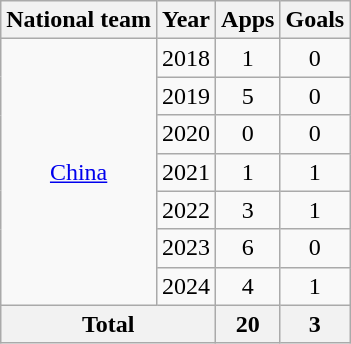<table class="wikitable" style="text-align:center">
<tr>
<th>National team</th>
<th>Year</th>
<th>Apps</th>
<th>Goals</th>
</tr>
<tr>
<td rowspan="7"><a href='#'>China</a></td>
<td>2018</td>
<td>1</td>
<td>0</td>
</tr>
<tr>
<td>2019</td>
<td>5</td>
<td>0</td>
</tr>
<tr>
<td>2020</td>
<td>0</td>
<td>0</td>
</tr>
<tr>
<td>2021</td>
<td>1</td>
<td>1</td>
</tr>
<tr>
<td>2022</td>
<td>3</td>
<td>1</td>
</tr>
<tr>
<td>2023</td>
<td>6</td>
<td>0</td>
</tr>
<tr>
<td>2024</td>
<td>4</td>
<td>1</td>
</tr>
<tr>
<th colspan="2">Total</th>
<th>20</th>
<th>3</th>
</tr>
</table>
